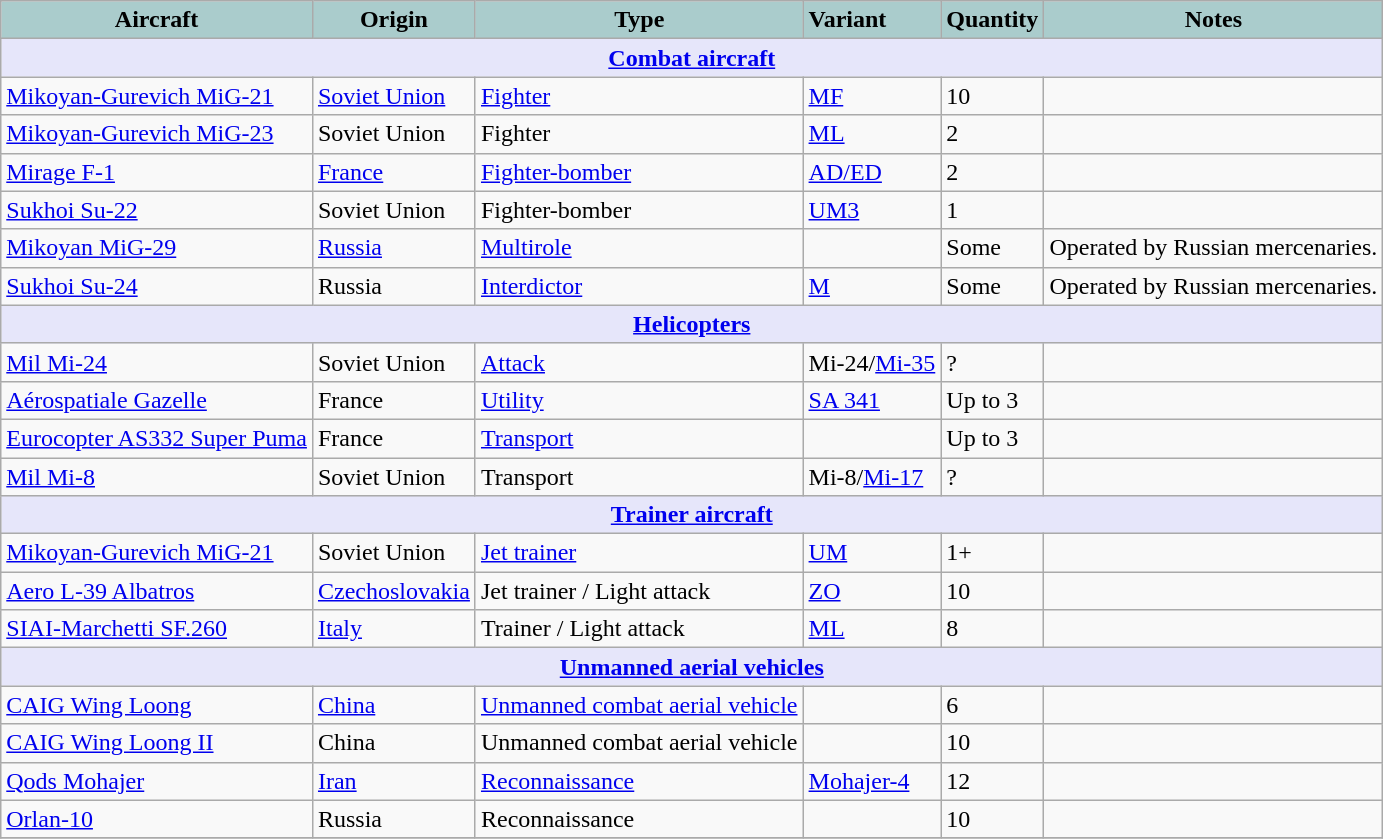<table class="wikitable">
<tr>
<th style="text-align:center; background:#acc;">Aircraft</th>
<th style="text-align: center; background:#acc;">Origin</th>
<th style="text-align:l center; background:#acc;">Type</th>
<th style="text-align:left; background:#acc;">Variant</th>
<th style="text-align:center; background:#acc;">Quantity</th>
<th style="text-align: center; background:#acc;">Notes</th>
</tr>
<tr>
<th style="align: center; background: lavender;" colspan="7"><a href='#'>Combat aircraft</a></th>
</tr>
<tr>
<td><a href='#'>Mikoyan-Gurevich MiG-21</a></td>
<td><a href='#'>Soviet Union</a></td>
<td><a href='#'>Fighter</a></td>
<td><a href='#'>MF</a></td>
<td>10</td>
<td></td>
</tr>
<tr>
<td><a href='#'>Mikoyan-Gurevich MiG-23</a></td>
<td>Soviet Union</td>
<td>Fighter</td>
<td><a href='#'>ML</a></td>
<td>2</td>
<td></td>
</tr>
<tr>
<td><a href='#'>Mirage F-1</a></td>
<td><a href='#'>France</a></td>
<td><a href='#'>Fighter-bomber</a></td>
<td><a href='#'>AD/ED</a></td>
<td>2</td>
<td></td>
</tr>
<tr>
<td><a href='#'>Sukhoi Su-22</a></td>
<td>Soviet Union</td>
<td>Fighter-bomber</td>
<td><a href='#'>UM3</a></td>
<td>1</td>
<td></td>
</tr>
<tr>
<td><a href='#'>Mikoyan MiG-29</a></td>
<td><a href='#'>Russia</a></td>
<td><a href='#'>Multirole</a></td>
<td></td>
<td>Some</td>
<td>Operated by Russian mercenaries.</td>
</tr>
<tr>
<td><a href='#'>Sukhoi Su-24</a></td>
<td>Russia</td>
<td><a href='#'>Interdictor</a></td>
<td><a href='#'>M</a></td>
<td>Some</td>
<td>Operated by Russian mercenaries.</td>
</tr>
<tr>
<th style="align: center; background: lavender;" colspan="7"><a href='#'>Helicopters</a></th>
</tr>
<tr>
<td><a href='#'>Mil Mi-24</a></td>
<td>Soviet Union</td>
<td><a href='#'>Attack</a></td>
<td>Mi-24/<a href='#'>Mi-35</a></td>
<td>?</td>
<td></td>
</tr>
<tr>
<td><a href='#'>Aérospatiale Gazelle</a></td>
<td>France</td>
<td><a href='#'>Utility</a></td>
<td><a href='#'>SA 341</a></td>
<td>Up to 3</td>
<td></td>
</tr>
<tr>
<td><a href='#'>Eurocopter AS332 Super Puma</a></td>
<td>France</td>
<td><a href='#'>Transport</a></td>
<td></td>
<td>Up to 3</td>
<td></td>
</tr>
<tr>
<td><a href='#'>Mil Mi-8</a></td>
<td>Soviet Union</td>
<td>Transport</td>
<td>Mi-8/<a href='#'>Mi-17</a></td>
<td>?</td>
<td></td>
</tr>
<tr>
<th style="align: center; background: lavender;" colspan="7"><a href='#'>Trainer aircraft</a></th>
</tr>
<tr>
<td><a href='#'>Mikoyan-Gurevich MiG-21</a></td>
<td>Soviet Union</td>
<td><a href='#'>Jet trainer</a></td>
<td><a href='#'>UM</a></td>
<td>1+</td>
<td></td>
</tr>
<tr>
<td><a href='#'>Aero L-39 Albatros</a></td>
<td><a href='#'>Czechoslovakia</a></td>
<td>Jet trainer / Light attack</td>
<td><a href='#'>ZO</a></td>
<td>10</td>
<td></td>
</tr>
<tr>
<td><a href='#'>SIAI-Marchetti SF.260</a></td>
<td><a href='#'>Italy</a></td>
<td>Trainer / Light attack</td>
<td><a href='#'>ML</a></td>
<td>8</td>
<td></td>
</tr>
<tr>
<th style="align: center; background: lavender;" colspan="7"><a href='#'>Unmanned aerial vehicles</a></th>
</tr>
<tr>
<td><a href='#'>CAIG Wing Loong</a></td>
<td><a href='#'>China</a></td>
<td><a href='#'>Unmanned combat aerial vehicle</a></td>
<td></td>
<td>6</td>
<td></td>
</tr>
<tr>
<td><a href='#'>CAIG Wing Loong II</a></td>
<td>China</td>
<td>Unmanned combat aerial vehicle</td>
<td></td>
<td>10</td>
<td></td>
</tr>
<tr>
<td><a href='#'>Qods Mohajer</a></td>
<td><a href='#'>Iran</a></td>
<td><a href='#'>Reconnaissance</a></td>
<td><a href='#'>Mohajer-4</a></td>
<td>12</td>
<td></td>
</tr>
<tr>
<td><a href='#'>Orlan-10</a></td>
<td>Russia</td>
<td>Reconnaissance</td>
<td></td>
<td>10</td>
<td></td>
</tr>
<tr>
</tr>
</table>
